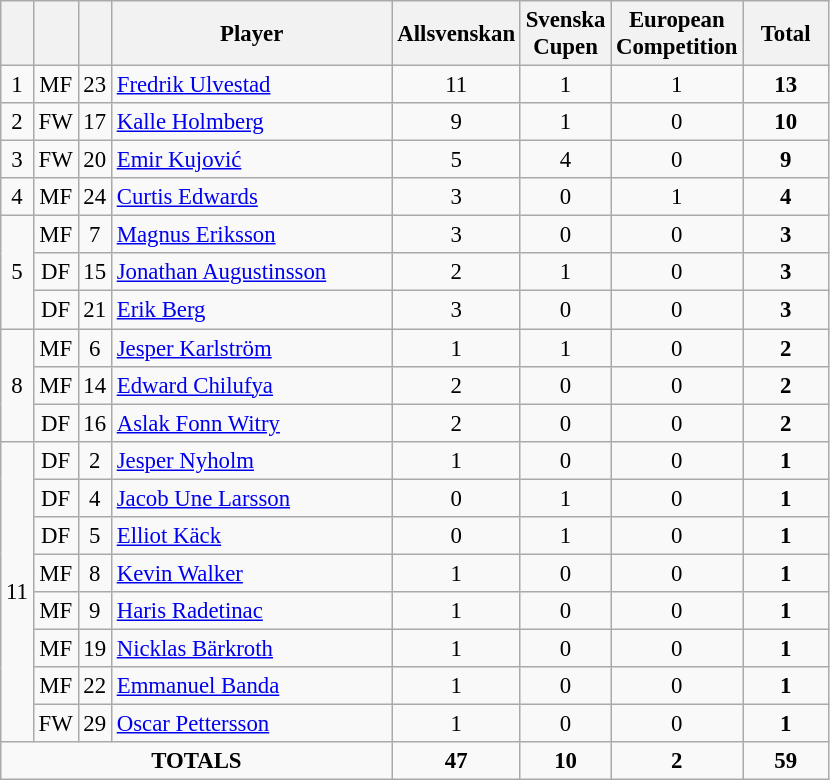<table class="wikitable sortable" style="font-size: 95%; text-align: center;">
<tr>
<th width=10></th>
<th width=10></th>
<th width=10></th>
<th width=180>Player</th>
<th width=50>Allsvenskan</th>
<th width=50>Svenska Cupen</th>
<th width=50>European Competition</th>
<th width=50>Total</th>
</tr>
<tr>
<td>1</td>
<td>MF</td>
<td>23</td>
<td align=left> <a href='#'>Fredrik Ulvestad</a></td>
<td>11</td>
<td>1</td>
<td>1</td>
<td><strong>13</strong></td>
</tr>
<tr>
<td>2</td>
<td>FW</td>
<td>17</td>
<td align=left> <a href='#'>Kalle Holmberg</a></td>
<td>9</td>
<td>1</td>
<td>0</td>
<td><strong>10</strong></td>
</tr>
<tr>
<td>3</td>
<td>FW</td>
<td>20</td>
<td align=left> <a href='#'>Emir Kujović</a></td>
<td>5</td>
<td>4</td>
<td>0</td>
<td><strong>9</strong></td>
</tr>
<tr>
<td>4</td>
<td>MF</td>
<td>24</td>
<td align=left> <a href='#'>Curtis Edwards</a></td>
<td>3</td>
<td>0</td>
<td>1</td>
<td><strong>4</strong></td>
</tr>
<tr>
<td rowspan="3">5</td>
<td>MF</td>
<td>7</td>
<td align=left> <a href='#'>Magnus Eriksson</a></td>
<td>3</td>
<td>0</td>
<td>0</td>
<td><strong>3</strong></td>
</tr>
<tr>
<td>DF</td>
<td>15</td>
<td align=left> <a href='#'>Jonathan Augustinsson</a></td>
<td>2</td>
<td>1</td>
<td>0</td>
<td><strong>3</strong></td>
</tr>
<tr>
<td>DF</td>
<td>21</td>
<td align=left> <a href='#'>Erik Berg</a></td>
<td>3</td>
<td>0</td>
<td>0</td>
<td><strong>3</strong></td>
</tr>
<tr>
<td rowspan="3">8</td>
<td>MF</td>
<td>6</td>
<td align=left> <a href='#'>Jesper Karlström</a></td>
<td>1</td>
<td>1</td>
<td>0</td>
<td><strong>2</strong></td>
</tr>
<tr>
<td>MF</td>
<td>14</td>
<td align=left> <a href='#'>Edward Chilufya</a></td>
<td>2</td>
<td>0</td>
<td>0</td>
<td><strong>2</strong></td>
</tr>
<tr>
<td>DF</td>
<td>16</td>
<td align=left> <a href='#'>Aslak Fonn Witry</a></td>
<td>2</td>
<td>0</td>
<td>0</td>
<td><strong>2</strong></td>
</tr>
<tr>
<td rowspan="8">11</td>
<td>DF</td>
<td>2</td>
<td align=left> <a href='#'>Jesper Nyholm</a></td>
<td>1</td>
<td>0</td>
<td>0</td>
<td><strong>1</strong></td>
</tr>
<tr>
<td>DF</td>
<td>4</td>
<td align=left> <a href='#'>Jacob Une Larsson</a></td>
<td>0</td>
<td>1</td>
<td>0</td>
<td><strong>1</strong></td>
</tr>
<tr>
<td>DF</td>
<td>5</td>
<td align=left> <a href='#'>Elliot Käck</a></td>
<td>0</td>
<td>1</td>
<td>0</td>
<td><strong>1</strong></td>
</tr>
<tr>
<td>MF</td>
<td>8</td>
<td align=left> <a href='#'>Kevin Walker</a></td>
<td>1</td>
<td>0</td>
<td>0</td>
<td><strong>1</strong></td>
</tr>
<tr>
<td>MF</td>
<td>9</td>
<td align=left> <a href='#'>Haris Radetinac</a></td>
<td>1</td>
<td>0</td>
<td>0</td>
<td><strong>1</strong></td>
</tr>
<tr>
<td>MF</td>
<td>19</td>
<td align=left> <a href='#'>Nicklas Bärkroth</a></td>
<td>1</td>
<td>0</td>
<td>0</td>
<td><strong>1</strong></td>
</tr>
<tr>
<td>MF</td>
<td>22</td>
<td align=left> <a href='#'>Emmanuel Banda</a></td>
<td>1</td>
<td>0</td>
<td>0</td>
<td><strong>1</strong></td>
</tr>
<tr>
<td>FW</td>
<td>29</td>
<td align=left> <a href='#'>Oscar Pettersson</a></td>
<td>1</td>
<td>0</td>
<td>0</td>
<td><strong>1</strong></td>
</tr>
<tr>
<td colspan="4"><strong>TOTALS</strong></td>
<td><strong>47</strong></td>
<td><strong>10</strong></td>
<td><strong>2</strong></td>
<td><strong>59</strong></td>
</tr>
</table>
